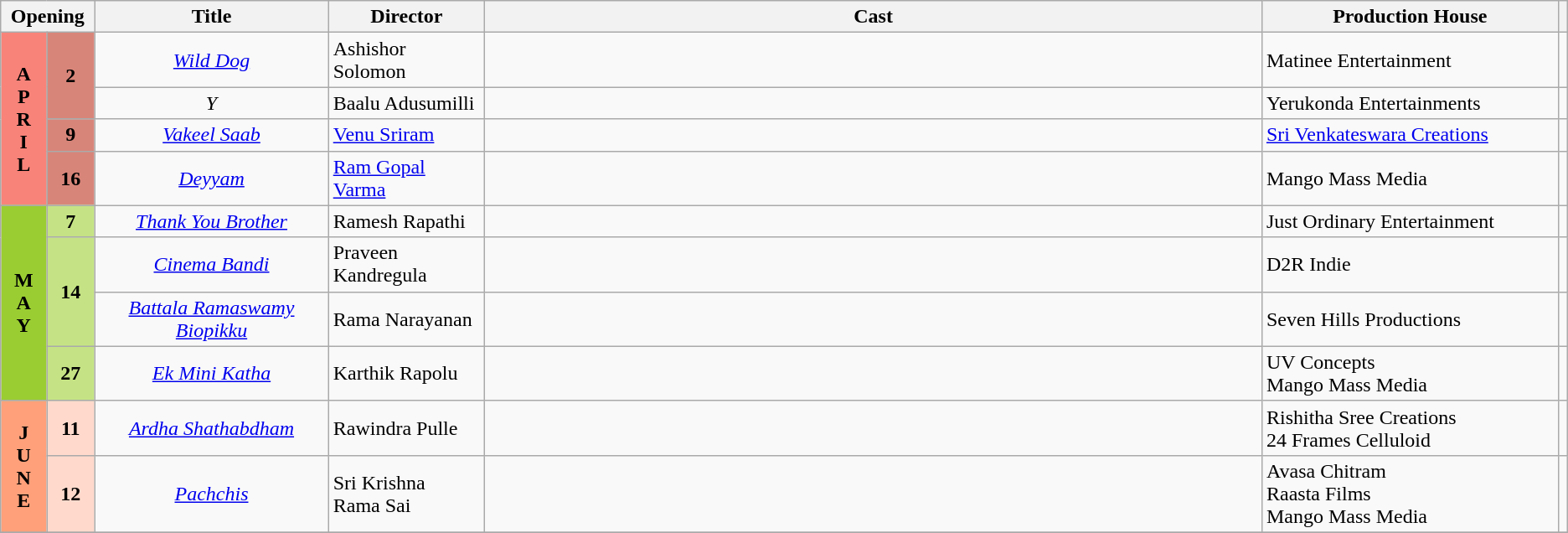<table class="wikitable sortable">
<tr style="background:#blue; text-align:center;">
<th colspan="2" style="width:6%;">Opening</th>
<th style="width:15%;">Title</th>
<th style="width:10%;">Director</th>
<th style="width:50%;">Cast</th>
<th style="width:25%;">Production House</th>
<th style="width:1%;"></th>
</tr>
<tr April!>
<td rowspan="4" style="text-align:center;  background:#F88379; textcolor:#000;"><strong>A<br>P<br>R<br>I<br>L</strong></td>
<td rowspan="2" style="text-align:center;background:#D88579;"><strong>2</strong></td>
<td style="text-align:center;"><em><a href='#'>Wild Dog</a></em></td>
<td>Ashishor Solomon</td>
<td></td>
<td>Matinee Entertainment</td>
<td></td>
</tr>
<tr>
<td style="text-align:center;"><em>Y</em></td>
<td>Baalu Adusumilli</td>
<td></td>
<td>Yerukonda Entertainments</td>
<td></td>
</tr>
<tr>
<td style="text-align:center;background:#D88579;"><strong>9</strong></td>
<td style="text-align:center;"><em><a href='#'>Vakeel Saab</a></em></td>
<td><a href='#'>Venu Sriram</a></td>
<td></td>
<td><a href='#'>Sri Venkateswara Creations</a></td>
<td></td>
</tr>
<tr>
<td style="text-align:center;background:#D88579;"><strong>16</strong></td>
<td style="text-align:center;"><a href='#'><em>Deyyam</em></a></td>
<td><a href='#'>Ram Gopal Varma</a></td>
<td></td>
<td>Mango Mass Media</td>
<td></td>
</tr>
<tr May>
<td rowspan="4" style="text-align:center; background:	#9ACD32; textcolor:#000;"><strong>M<br>A<br>Y</strong></td>
<td style="text-align:center; background:#C5E384"><strong>7</strong></td>
<td style="text-align:center;"><em><a href='#'>Thank You Brother</a></em></td>
<td>Ramesh Rapathi</td>
<td></td>
<td>Just Ordinary Entertainment</td>
<td></td>
</tr>
<tr>
<td rowspan="2" style="text-align:center; background:#C5E384"><strong>14</strong></td>
<td style="text-align:center;"><em><a href='#'>Cinema Bandi</a></em></td>
<td>Praveen Kandregula</td>
<td></td>
<td>D2R Indie</td>
<td></td>
</tr>
<tr>
<td style="text-align:center;"><em><a href='#'>Battala Ramaswamy Biopikku</a></em></td>
<td>Rama Narayanan</td>
<td></td>
<td>Seven Hills Productions</td>
<td></td>
</tr>
<tr>
<td style="text-align:center; background:#C5E384"><strong>27</strong></td>
<td style="text-align:center;"><em><a href='#'>Ek Mini Katha</a></em></td>
<td>Karthik Rapolu</td>
<td></td>
<td>UV Concepts<br>Mango Mass Media</td>
<td></td>
</tr>
<tr June!>
<td rowspan="2" style="text-align:center; background:#ffa07a; textcolor:#000;"><strong>J<br>U<br>N<br>E</strong></td>
<td style="text-align:center; background:#ffdacc;"><strong>11</strong></td>
<td style="text-align:center;"><em><a href='#'>Ardha Shathabdham</a></em></td>
<td>Rawindra Pulle</td>
<td></td>
<td>Rishitha Sree Creations<br>24 Frames Celluloid</td>
<td></td>
</tr>
<tr>
<td style="text-align:center; background:#ffdacc;"><strong>12</strong></td>
<td style="text-align:center;"><em><a href='#'>Pachchis</a></em></td>
<td>Sri Krishna<br>Rama Sai</td>
<td></td>
<td>Avasa Chitram<br>Raasta Films<br>Mango Mass Media</td>
<td></td>
</tr>
<tr>
</tr>
</table>
